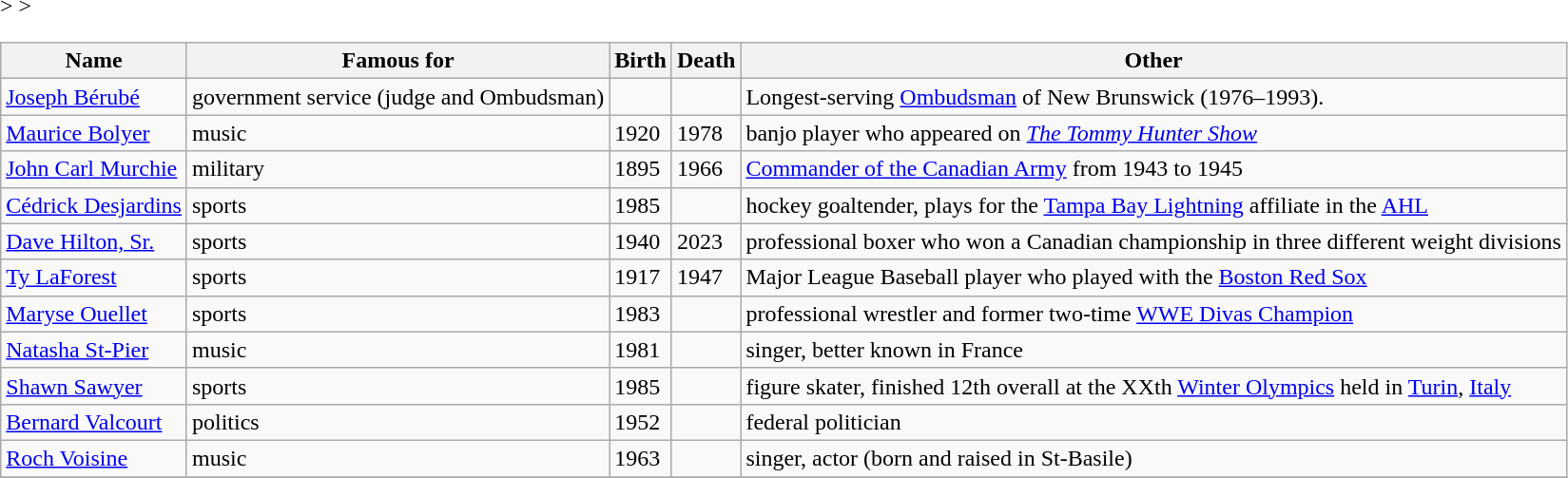<table class="wikitable sortable"<onlyinclude>>
<tr>
<th>Name</th>
<th>Famous for</th>
<th>Birth</th>
<th>Death</th>
<th>Other</th>
</tr>
<tr>
<td><a href='#'>Joseph Bérubé</a></td>
<td>government service (judge and Ombudsman)</td>
<td></td>
<td></td>
<td>Longest-serving <a href='#'>Ombudsman</a> of New Brunswick (1976–1993).</td>
</tr>
<tr>
<td><a href='#'>Maurice Bolyer</a></td>
<td>music</td>
<td>1920</td>
<td>1978</td>
<td>banjo player who appeared on <em><a href='#'>The Tommy Hunter Show</a></em></td>
</tr>
<tr>
<td><a href='#'>John Carl Murchie</a></td>
<td>military</td>
<td>1895</td>
<td>1966</td>
<td><a href='#'>Commander of the Canadian Army</a> from 1943 to 1945</td>
</tr>
<tr>
<td><a href='#'>Cédrick Desjardins</a></td>
<td>sports</td>
<td>1985</td>
<td></td>
<td>hockey goaltender, plays for the <a href='#'>Tampa Bay Lightning</a> affiliate in the <a href='#'>AHL</a></td>
</tr>
<tr>
<td><a href='#'>Dave Hilton, Sr.</a></td>
<td>sports</td>
<td>1940</td>
<td>2023</td>
<td>professional boxer who won a Canadian championship in three different weight divisions</td>
</tr>
<tr>
<td><a href='#'>Ty LaForest</a></td>
<td>sports</td>
<td>1917</td>
<td>1947</td>
<td>Major League Baseball player who played with the <a href='#'>Boston Red Sox</a></td>
</tr>
<tr>
<td><a href='#'>Maryse Ouellet</a></td>
<td>sports</td>
<td>1983</td>
<td></td>
<td>professional wrestler and former two-time <a href='#'>WWE Divas Champion</a></td>
</tr>
<tr>
<td><a href='#'>Natasha St-Pier</a></td>
<td>music</td>
<td>1981</td>
<td></td>
<td>singer, better known in France</td>
</tr>
<tr>
<td><a href='#'>Shawn Sawyer</a></td>
<td>sports</td>
<td>1985</td>
<td></td>
<td>figure skater, finished 12th overall at the XXth <a href='#'>Winter Olympics</a> held in <a href='#'>Turin</a>, <a href='#'>Italy</a></td>
</tr>
<tr>
<td><a href='#'>Bernard Valcourt</a></td>
<td>politics</td>
<td>1952</td>
<td></td>
<td>federal politician</td>
</tr>
<tr>
<td><a href='#'>Roch Voisine</a></td>
<td>music</td>
<td>1963</td>
<td></td>
<td>singer, actor (born and raised in St-Basile)</td>
</tr>
<tr </onlyinclude>>
</tr>
</table>
